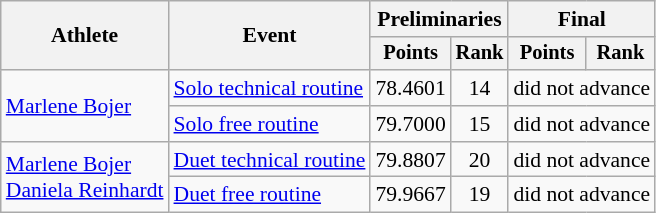<table class=wikitable style="font-size:90%">
<tr>
<th rowspan="2">Athlete</th>
<th rowspan="2">Event</th>
<th colspan="2">Preliminaries</th>
<th colspan="2">Final</th>
</tr>
<tr style="font-size:95%">
<th>Points</th>
<th>Rank</th>
<th>Points</th>
<th>Rank</th>
</tr>
<tr align=center>
<td align=left rowspan=2><a href='#'>Marlene Bojer</a></td>
<td align=left><a href='#'>Solo technical routine</a></td>
<td>78.4601</td>
<td>14</td>
<td colspan=2>did not advance</td>
</tr>
<tr align=center>
<td align=left><a href='#'>Solo free routine</a></td>
<td>79.7000</td>
<td>15</td>
<td colspan=2>did not advance</td>
</tr>
<tr align=center>
<td align=left rowspan=2><a href='#'>Marlene Bojer</a><br><a href='#'>Daniela Reinhardt</a></td>
<td align=left><a href='#'>Duet technical routine</a></td>
<td>79.8807</td>
<td>20</td>
<td colspan=2>did not advance</td>
</tr>
<tr align=center>
<td align=left><a href='#'>Duet free routine</a></td>
<td>79.9667</td>
<td>19</td>
<td colspan=2>did not advance</td>
</tr>
</table>
